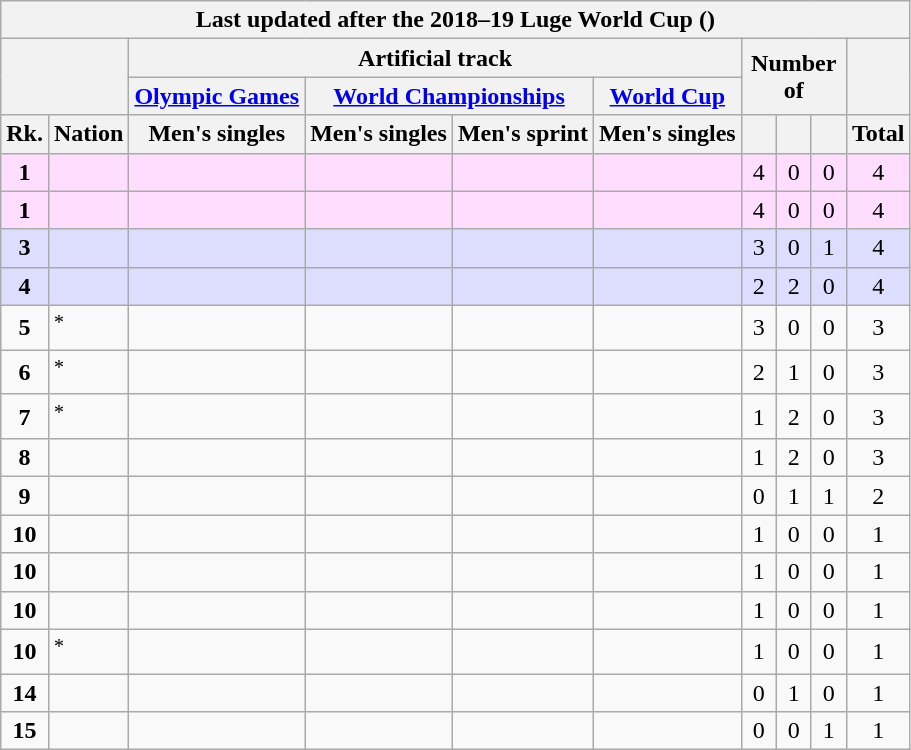<table class="wikitable" style="margin-top: 0em; text-align: center; font-size: 100%;">
<tr>
<th colspan="10">Last updated after the 2018–19 Luge World Cup ()</th>
</tr>
<tr>
<th rowspan="2" colspan="2"></th>
<th colspan="4">Artificial track</th>
<th rowspan="2" colspan="3">Number of</th>
<th rowspan="2"></th>
</tr>
<tr>
<th><a href='#'>Olympic Games</a></th>
<th colspan="2"><a href='#'>World Championships</a></th>
<th><a href='#'>World Cup</a></th>
</tr>
<tr>
<th style="width: 1em;">Rk.</th>
<th>Nation</th>
<th>Men's singles</th>
<th>Men's singles</th>
<th>Men's sprint</th>
<th>Men's singles</th>
<th style="width: 1em;"></th>
<th style="width: 1em;"></th>
<th style="width: 1em;"></th>
<th style="width: 1em;">Total</th>
</tr>
<tr style="background: #fdf;">
<td><strong>1</strong></td>
<td style="text-align: left;"></td>
<td></td>
<td></td>
<td></td>
<td></td>
<td>4</td>
<td>0</td>
<td>0</td>
<td>4</td>
</tr>
<tr style="background: #fdf;">
<td><strong>1</strong></td>
<td style="text-align: left;"></td>
<td></td>
<td></td>
<td></td>
<td></td>
<td>4</td>
<td>0</td>
<td>0</td>
<td>4</td>
</tr>
<tr style="background: #ddf;">
<td><strong>3</strong></td>
<td style="text-align: left;"></td>
<td></td>
<td></td>
<td></td>
<td></td>
<td>3</td>
<td>0</td>
<td>1</td>
<td>4</td>
</tr>
<tr style="background: #ddf;">
<td><strong>4</strong></td>
<td style="text-align: left;"></td>
<td></td>
<td></td>
<td></td>
<td></td>
<td>2</td>
<td>2</td>
<td>0</td>
<td>4</td>
</tr>
<tr>
<td><strong>5</strong></td>
<td style="text-align: left;"><em></em><sup>*</sup></td>
<td></td>
<td></td>
<td></td>
<td></td>
<td>3</td>
<td>0</td>
<td>0</td>
<td>3</td>
</tr>
<tr>
<td><strong>6</strong></td>
<td style="text-align: left;"><em></em><sup>*</sup></td>
<td></td>
<td></td>
<td></td>
<td></td>
<td>2</td>
<td>1</td>
<td>0</td>
<td>3</td>
</tr>
<tr>
<td><strong>7</strong></td>
<td style="text-align: left;"><em></em><sup>*</sup></td>
<td></td>
<td></td>
<td></td>
<td></td>
<td>1</td>
<td>2</td>
<td>0</td>
<td>3</td>
</tr>
<tr>
<td><strong>8</strong></td>
<td style="text-align: left;"></td>
<td></td>
<td></td>
<td></td>
<td></td>
<td>1</td>
<td>2</td>
<td>0</td>
<td>3</td>
</tr>
<tr>
<td><strong>9</strong></td>
<td style="text-align: left;"></td>
<td></td>
<td></td>
<td></td>
<td></td>
<td>0</td>
<td>1</td>
<td>1</td>
<td>2</td>
</tr>
<tr>
<td><strong>10</strong></td>
<td style="text-align: left;"></td>
<td></td>
<td></td>
<td></td>
<td></td>
<td>1</td>
<td>0</td>
<td>0</td>
<td>1</td>
</tr>
<tr>
<td><strong>10</strong></td>
<td style="text-align: left;"></td>
<td></td>
<td></td>
<td></td>
<td></td>
<td>1</td>
<td>0</td>
<td>0</td>
<td>1</td>
</tr>
<tr>
<td><strong>10</strong></td>
<td style="text-align: left;"></td>
<td></td>
<td></td>
<td></td>
<td></td>
<td>1</td>
<td>0</td>
<td>0</td>
<td>1</td>
</tr>
<tr>
<td><strong>10</strong></td>
<td style="text-align: left;"><em></em><sup>*</sup></td>
<td></td>
<td></td>
<td></td>
<td></td>
<td>1</td>
<td>0</td>
<td>0</td>
<td>1</td>
</tr>
<tr>
<td><strong>14</strong></td>
<td style="text-align: left;"></td>
<td></td>
<td></td>
<td></td>
<td></td>
<td>0</td>
<td>1</td>
<td>0</td>
<td>1</td>
</tr>
<tr>
<td><strong>15</strong></td>
<td style="text-align: left;"></td>
<td></td>
<td></td>
<td></td>
<td></td>
<td>0</td>
<td>0</td>
<td>1</td>
<td>1</td>
</tr>
</table>
